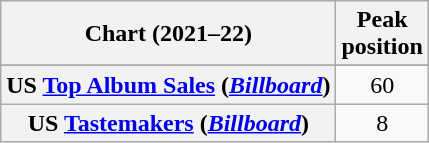<table class="wikitable sortable plainrowheaders" style="text-align: center;">
<tr>
<th scope="col">Chart (2021–22)</th>
<th scope="col">Peak<br>position</th>
</tr>
<tr>
</tr>
<tr>
</tr>
<tr>
</tr>
<tr>
</tr>
<tr>
</tr>
<tr>
</tr>
<tr>
</tr>
<tr>
</tr>
<tr>
</tr>
<tr>
</tr>
<tr>
</tr>
<tr>
</tr>
<tr>
<th scope="row">US <a href='#'>Top Album Sales</a> (<em><a href='#'>Billboard</a></em>)</th>
<td>60</td>
</tr>
<tr>
<th scope="row">US <a href='#'>Tastemakers</a> (<em><a href='#'>Billboard</a></em>)</th>
<td>8</td>
</tr>
</table>
